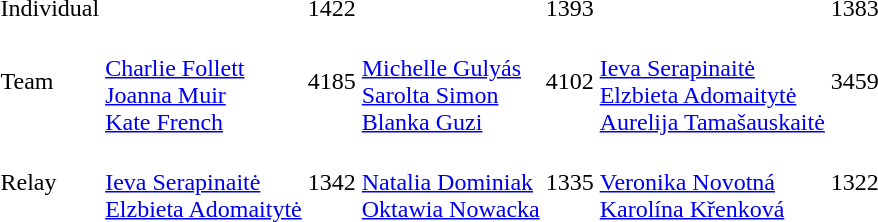<table>
<tr>
<td>Individual</td>
<td></td>
<td>1422</td>
<td></td>
<td>1393</td>
<td></td>
<td>1383</td>
</tr>
<tr>
<td>Team</td>
<td><br><a href='#'>Charlie Follett</a><br><a href='#'>Joanna Muir</a><br><a href='#'>Kate French</a></td>
<td>4185</td>
<td><br><a href='#'>Michelle Gulyás</a><br><a href='#'>Sarolta Simon</a><br><a href='#'>Blanka Guzi</a></td>
<td>4102</td>
<td><br><a href='#'>Ieva Serapinaitė</a><br><a href='#'>Elzbieta Adomaitytė</a><br><a href='#'>Aurelija Tamašauskaitė</a></td>
<td>3459</td>
</tr>
<tr>
<td>Relay</td>
<td><br><a href='#'>Ieva Serapinaitė</a><br><a href='#'>Elzbieta Adomaitytė</a></td>
<td>1342</td>
<td><br><a href='#'>Natalia Dominiak</a><br><a href='#'>Oktawia Nowacka</a></td>
<td>1335</td>
<td><br><a href='#'>Veronika Novotná</a><br><a href='#'>Karolína Křenková</a></td>
<td>1322</td>
</tr>
</table>
